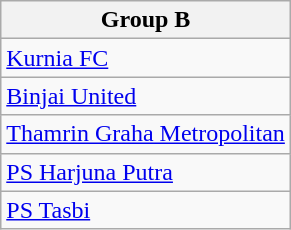<table class="wikitable">
<tr>
<th><strong>Group B</strong></th>
</tr>
<tr>
<td><a href='#'>Kurnia FC</a></td>
</tr>
<tr>
<td><a href='#'>Binjai United</a></td>
</tr>
<tr>
<td><a href='#'>Thamrin Graha Metropolitan</a></td>
</tr>
<tr>
<td><a href='#'>PS Harjuna Putra</a></td>
</tr>
<tr>
<td><a href='#'>PS Tasbi</a></td>
</tr>
</table>
